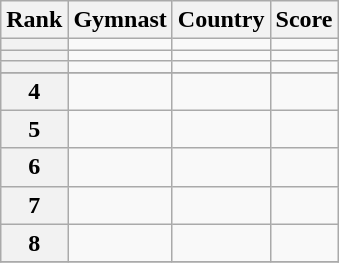<table class="wikitable sortable">
<tr>
<th>Rank</th>
<th>Gymnast</th>
<th>Country</th>
<th>Score</th>
</tr>
<tr>
<th></th>
<td></td>
<td></td>
<td></td>
</tr>
<tr>
<th></th>
<td></td>
<td></td>
<td></td>
</tr>
<tr>
<th></th>
<td></td>
<td></td>
<td></td>
</tr>
<tr>
</tr>
<tr>
<th>4</th>
<td></td>
<td></td>
<td></td>
</tr>
<tr>
<th>5</th>
<td></td>
<td></td>
<td></td>
</tr>
<tr>
<th>6</th>
<td></td>
<td></td>
<td></td>
</tr>
<tr>
<th>7</th>
<td></td>
<td></td>
<td></td>
</tr>
<tr>
<th>8</th>
<td></td>
<td></td>
<td></td>
</tr>
<tr>
</tr>
</table>
